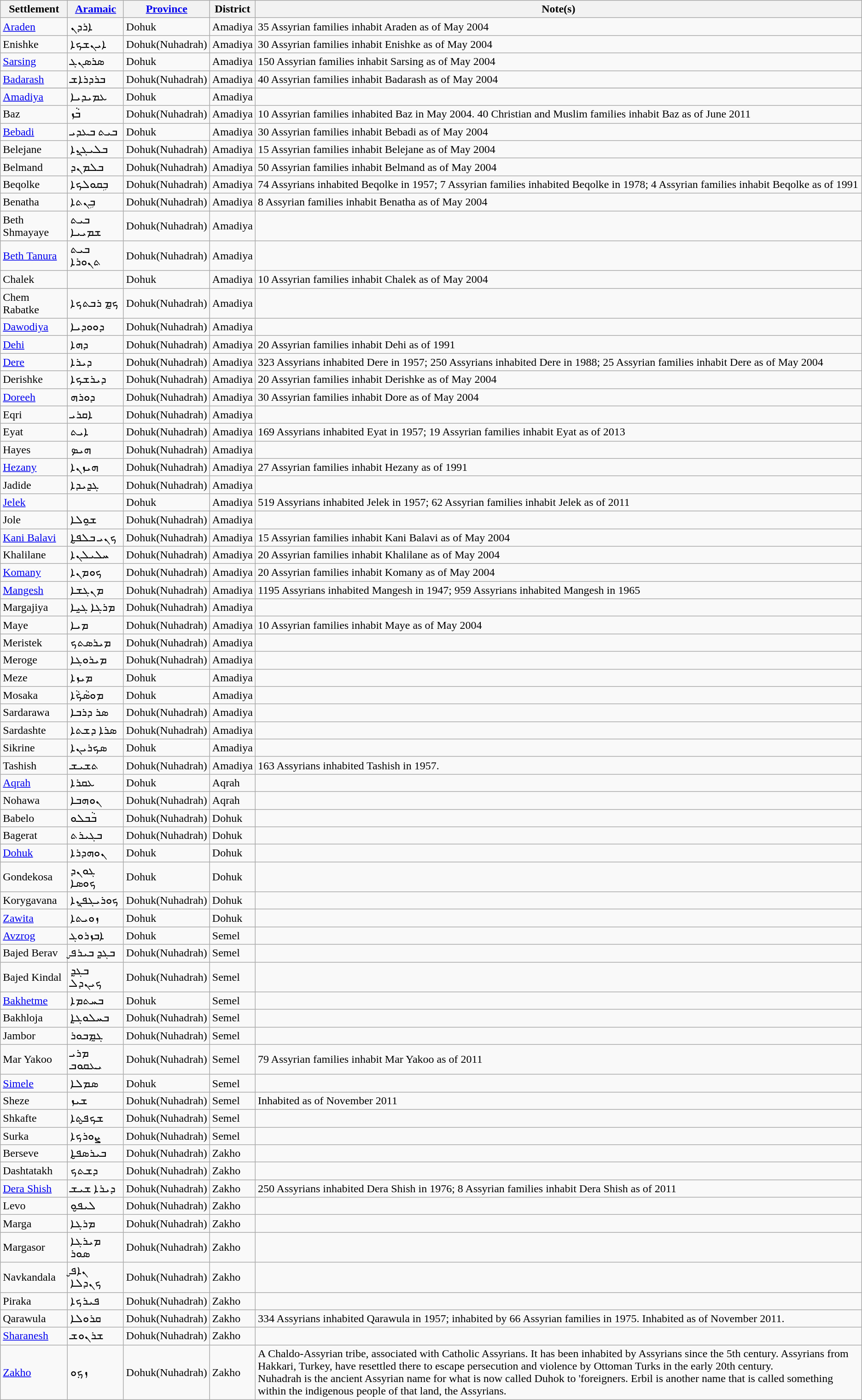<table class="wikitable">
<tr>
<th>Settlement</th>
<th><a href='#'>Aramaic</a></th>
<th><a href='#'>Province</a></th>
<th>District</th>
<th>Note(s)</th>
</tr>
<tr>
<td><a href='#'>Araden</a></td>
<td>ܐܪܕܢ</td>
<td>Dohuk</td>
<td>Amadiya</td>
<td>35 Assyrian families inhabit Araden as of May 2004</td>
</tr>
<tr>
<td>Enishke</td>
<td>ܐܝܢܫܟܐ</td>
<td>Dohuk(Nuhadrah)</td>
<td>Amadiya</td>
<td>30 Assyrian families inhabit Enishke as of May 2004</td>
</tr>
<tr>
<td><a href='#'>Sarsing</a></td>
<td>ܣܪܣܢܓ</td>
<td>Dohuk</td>
<td>Amadiya</td>
<td>150 Assyrian families inhabit Sarsing as of May 2004</td>
</tr>
<tr>
<td><a href='#'>Badarash</a></td>
<td>ܒܪܕܪܐܫ</td>
<td>Dohuk(Nuhadrah)</td>
<td>Amadiya</td>
<td>40 Assyrian families inhabit Badarash as of May 2004</td>
</tr>
<tr>
</tr>
<tr>
<td><a href='#'>Amadiya</a></td>
<td>ܥܡܝܕܝܐ</td>
<td>Dohuk</td>
<td>Amadiya</td>
<td></td>
</tr>
<tr>
<td>Baz</td>
<td>ܒܵܙ</td>
<td>Dohuk(Nuhadrah)</td>
<td>Amadiya</td>
<td>10 Assyrian families inhabited Baz in May 2004. 40 Christian and Muslim families inhabit Baz as of June 2011</td>
</tr>
<tr>
<td><a href='#'>Bebadi</a></td>
<td>ܒܝܬ ܒܥܕܝ</td>
<td>Dohuk</td>
<td>Amadiya</td>
<td>30 Assyrian families inhabit Bebadi as of May 2004</td>
</tr>
<tr>
<td>Belejane</td>
<td>ܒܠܝܓ̰ܢܐ</td>
<td>Dohuk(Nuhadrah)</td>
<td>Amadiya</td>
<td>15 Assyrian families inhabit Belejane as of May 2004</td>
</tr>
<tr>
<td>Belmand</td>
<td>ܒܠܡܢܕ</td>
<td>Dohuk(Nuhadrah)</td>
<td>Amadiya</td>
<td>50 Assyrian families inhabit Belmand as of May 2004</td>
</tr>
<tr>
<td>Beqolke</td>
<td>ܒܹܩܘܠܟܐ</td>
<td>Dohuk(Nuhadrah)</td>
<td>Amadiya</td>
<td>74 Assyrians inhabited Beqolke in 1957; 7 Assyrian families inhabited Beqolke in 1978; 4 Assyrian families inhabit Beqolke as of 1991</td>
</tr>
<tr>
<td>Benatha</td>
<td>ܒܹܢܬܐ</td>
<td>Dohuk(Nuhadrah)</td>
<td>Amadiya</td>
<td>8 Assyrian families inhabit Benatha as of May 2004</td>
</tr>
<tr>
<td>Beth Shmayaye</td>
<td>ܒܝܬ ܫܡܝܝܐ</td>
<td>Dohuk(Nuhadrah)</td>
<td>Amadiya</td>
<td></td>
</tr>
<tr>
<td><a href='#'>Beth Tanura</a></td>
<td>ܒܝܬ ܬܢܘܪܐ</td>
<td>Dohuk(Nuhadrah)</td>
<td>Amadiya</td>
<td></td>
</tr>
<tr>
<td>Chalek</td>
<td></td>
<td>Dohuk</td>
<td>Amadiya</td>
<td>10 Assyrian families inhabit Chalek as of May 2004</td>
</tr>
<tr>
<td>Chem Rabatke</td>
<td>ܟ̰ܡ ܪܒܬܟܐ</td>
<td>Dohuk(Nuhadrah)</td>
<td>Amadiya</td>
<td></td>
</tr>
<tr>
<td><a href='#'>Dawodiya</a></td>
<td>ܕܘܘܕܝܐ</td>
<td>Dohuk(Nuhadrah)</td>
<td>Amadiya</td>
<td></td>
</tr>
<tr>
<td><a href='#'>Dehi</a></td>
<td>ܕܗܐ</td>
<td>Dohuk(Nuhadrah)</td>
<td>Amadiya</td>
<td>20 Assyrian families inhabit Dehi as of 1991</td>
</tr>
<tr>
<td><a href='#'>Dere</a></td>
<td>ܕܝܪܐ</td>
<td>Dohuk(Nuhadrah)</td>
<td>Amadiya</td>
<td>323 Assyrians inhabited Dere in 1957; 250 Assyrians inhabited Dere in 1988; 25 Assyrian families inhabit Dere as of May 2004</td>
</tr>
<tr>
<td>Derishke</td>
<td>ܕܝܪܫܟܐ</td>
<td>Dohuk(Nuhadrah)</td>
<td>Amadiya</td>
<td>20 Assyrian families inhabit Derishke as of May 2004</td>
</tr>
<tr>
<td><a href='#'>Doreeh</a></td>
<td>ܕܘܪܗ</td>
<td>Dohuk(Nuhadrah)</td>
<td>Amadiya</td>
<td>30 Assyrian families inhabit Dore as of May 2004</td>
</tr>
<tr>
<td>Eqri</td>
<td>ܐܩܪܝ</td>
<td>Dohuk(Nuhadrah)</td>
<td>Amadiya</td>
<td></td>
</tr>
<tr>
<td>Eyat</td>
<td>ܐܝܬ</td>
<td>Dohuk(Nuhadrah)</td>
<td>Amadiya</td>
<td>169 Assyrians inhabited Eyat in 1957; 19 Assyrian families inhabit Eyat as of 2013 </td>
</tr>
<tr>
<td>Hayes</td>
<td>ܗܝܤ</td>
<td>Dohuk(Nuhadrah)</td>
<td>Amadiya</td>
<td></td>
</tr>
<tr>
<td><a href='#'>Hezany</a></td>
<td>ܗܝܙܢܐ</td>
<td>Dohuk(Nuhadrah)</td>
<td>Amadiya</td>
<td>27 Assyrian families inhabit Hezany as of 1991</td>
</tr>
<tr>
<td>Jadide</td>
<td>ܓ̰ܕܝܕܐ</td>
<td>Dohuk(Nuhadrah)</td>
<td>Amadiya</td>
<td></td>
</tr>
<tr>
<td><a href='#'>Jelek</a></td>
<td></td>
<td>Dohuk</td>
<td>Amadiya</td>
<td>519 Assyrians inhabited Jelek in 1957; 62 Assyrian families inhabit Jelek as of 2011 </td>
</tr>
<tr>
<td>Jole</td>
<td>ܫ̰ܘܠܐ</td>
<td>Dohuk(Nuhadrah)</td>
<td>Amadiya</td>
<td></td>
</tr>
<tr>
<td><a href='#'>Kani Balavi</a></td>
<td>ܟܢܝ ܒܠܦ̮ܐ</td>
<td>Dohuk(Nuhadrah)</td>
<td>Amadiya</td>
<td>15 Assyrian families inhabit Kani Balavi as of May 2004</td>
</tr>
<tr>
<td>Khalilane</td>
<td>ܚܠܝܠܢܐ</td>
<td>Dohuk(Nuhadrah)</td>
<td>Amadiya</td>
<td>20 Assyrian families inhabit Khalilane as of May 2004</td>
</tr>
<tr>
<td><a href='#'>Komany</a></td>
<td>ܟܘܡܢܐ</td>
<td>Dohuk(Nuhadrah)</td>
<td>Amadiya</td>
<td>20 Assyrian families inhabit Komany as of May 2004</td>
</tr>
<tr>
<td><a href='#'>Mangesh</a></td>
<td>ܡܢܓܫܐ</td>
<td>Dohuk(Nuhadrah)</td>
<td>Amadiya</td>
<td>1195 Assyrians inhabited Mangesh in 1947; 959 Assyrians inhabited Mangesh in 1965</td>
</tr>
<tr>
<td>Margajiya</td>
<td>ܡܪܓܐ ܓ̰ܝܐ</td>
<td>Dohuk(Nuhadrah)</td>
<td>Amadiya</td>
<td></td>
</tr>
<tr>
<td>Maye</td>
<td>ܡܝܐ</td>
<td>Dohuk(Nuhadrah)</td>
<td>Amadiya</td>
<td>10 Assyrian families inhabit Maye as of May 2004</td>
</tr>
<tr>
<td>Meristek</td>
<td>ܡܝܪܣܬܟ</td>
<td>Dohuk(Nuhadrah)</td>
<td>Amadiya</td>
<td></td>
</tr>
<tr>
<td>Meroge</td>
<td>ܡܝܪܘܓܐ</td>
<td>Dohuk(Nuhadrah)</td>
<td>Amadiya</td>
<td></td>
</tr>
<tr>
<td>Meze</td>
<td>ܡܝܙܐ</td>
<td>Dohuk</td>
<td>Amadiya</td>
<td></td>
</tr>
<tr>
<td>Mosaka</td>
<td>ܡܘܣܵܟܵܐ</td>
<td>Dohuk</td>
<td>Amadiya</td>
<td></td>
</tr>
<tr>
<td>Sardarawa</td>
<td>ܣܪ ܕܪܒܐ</td>
<td>Dohuk(Nuhadrah)</td>
<td>Amadiya</td>
<td></td>
</tr>
<tr>
<td>Sardashte</td>
<td>ܣܪܐ ܕܫܬܐ</td>
<td>Dohuk(Nuhadrah)</td>
<td>Amadiya</td>
<td></td>
</tr>
<tr>
<td>Sikrine</td>
<td>ܣܟܪܝܢܐ</td>
<td>Dohuk</td>
<td>Amadiya</td>
<td></td>
</tr>
<tr>
<td>Tashish</td>
<td>ܬܫܝܫ</td>
<td>Dohuk(Nuhadrah)</td>
<td>Amadiya</td>
<td>163 Assyrians inhabited Tashish in 1957.</td>
</tr>
<tr>
<td><a href='#'>Aqrah</a></td>
<td>ܥܩܪܐ</td>
<td>Dohuk</td>
<td>Aqrah</td>
<td></td>
</tr>
<tr>
<td>Nohawa</td>
<td>ܢܘܗܒܐ</td>
<td>Dohuk(Nuhadrah)</td>
<td>Aqrah</td>
<td></td>
</tr>
<tr>
<td>Babelo</td>
<td>ܒܵܒܠܘ</td>
<td>Dohuk(Nuhadrah)</td>
<td>Dohuk</td>
<td></td>
</tr>
<tr>
<td>Bagerat</td>
<td>ܒܓܝܪܬ</td>
<td>Dohuk(Nuhadrah)</td>
<td>Dohuk</td>
<td></td>
</tr>
<tr>
<td><a href='#'>Dohuk</a></td>
<td>ܢܘܗܕܪܐ</td>
<td>Dohuk</td>
<td>Dohuk</td>
<td></td>
</tr>
<tr>
<td>Gondekosa</td>
<td>ܓܘܢܕ ܟܘܣܐ</td>
<td>Dohuk</td>
<td>Dohuk</td>
<td></td>
</tr>
<tr>
<td>Korygavana</td>
<td>ܟܘܪܝܓܦ̮ܢܐ</td>
<td>Dohuk(Nuhadrah)</td>
<td>Dohuk</td>
<td></td>
</tr>
<tr>
<td><a href='#'>Zawita</a></td>
<td>ܙܘܝܬܐ</td>
<td>Dohuk</td>
<td>Dohuk</td>
<td></td>
</tr>
<tr>
<td><a href='#'>Avzrog</a></td>
<td>ܐܒܙܪܘܓ</td>
<td>Dohuk</td>
<td>Semel</td>
<td></td>
</tr>
<tr>
<td>Bajed Berav</td>
<td>ܒܓ̰ܕ ܒܝܪܦ̮</td>
<td>Dohuk(Nuhadrah)</td>
<td>Semel</td>
<td></td>
</tr>
<tr>
<td>Bajed Kindal</td>
<td>ܒܓ̰ܕ ܟܝܢܕܠ</td>
<td>Dohuk(Nuhadrah)</td>
<td>Semel</td>
<td></td>
</tr>
<tr>
<td><a href='#'>Bakhetme</a></td>
<td>ܒܚܬܡܐ</td>
<td>Dohuk</td>
<td>Semel</td>
<td></td>
</tr>
<tr>
<td>Bakhloja</td>
<td>ܒܚܠܘܓ̰ܐ</td>
<td>Dohuk(Nuhadrah)</td>
<td>Semel</td>
<td></td>
</tr>
<tr>
<td>Jambor</td>
<td>ܓ̰ܡܒܘܪ</td>
<td>Dohuk(Nuhadrah)</td>
<td>Semel</td>
<td></td>
</tr>
<tr>
<td>Mar Yakoo</td>
<td>ܡܪܝ ܝܥܩܘܒ</td>
<td>Dohuk(Nuhadrah)</td>
<td>Semel</td>
<td>79 Assyrian families inhabit Mar Yakoo as of 2011</td>
</tr>
<tr>
<td><a href='#'>Simele</a></td>
<td>ܣܡܠܐ</td>
<td>Dohuk</td>
<td>Semel</td>
<td></td>
</tr>
<tr>
<td>Sheze</td>
<td>ܫܝܙ</td>
<td>Dohuk(Nuhadrah)</td>
<td>Semel</td>
<td>Inhabited as of November 2011</td>
</tr>
<tr>
<td>Shkafte</td>
<td>ܫܟܦ̮ܬܐ</td>
<td>Dohuk(Nuhadrah)</td>
<td>Semel</td>
<td></td>
</tr>
<tr>
<td>Surka</td>
<td>ܨܘܪܟܐ</td>
<td>Dohuk(Nuhadrah)</td>
<td>Semel</td>
<td></td>
</tr>
<tr>
<td>Berseve</td>
<td>ܒܝܪܣܦ̮ܐ</td>
<td>Dohuk(Nuhadrah)</td>
<td>Zakho</td>
<td></td>
</tr>
<tr>
<td>Dashtatakh</td>
<td>ܕܫܬܟ</td>
<td>Dohuk(Nuhadrah)</td>
<td>Zakho</td>
<td></td>
</tr>
<tr>
<td><a href='#'>Dera Shish</a></td>
<td>ܕܝܪܐ ܫܝܫ</td>
<td>Dohuk(Nuhadrah)</td>
<td>Zakho</td>
<td>250 Assyrians inhabited Dera Shish in 1976; 8 Assyrian families inhabit Dera Shish as of 2011</td>
</tr>
<tr>
<td>Levo</td>
<td>ܠܝܦ̮ܘ</td>
<td>Dohuk(Nuhadrah)</td>
<td>Zakho</td>
<td></td>
</tr>
<tr>
<td>Marga</td>
<td>ܡܪܓܐ</td>
<td>Dohuk(Nuhadrah)</td>
<td>Zakho</td>
<td></td>
</tr>
<tr>
<td>Margasor</td>
<td>ܡܝܪܓܐ ܣܘܪ</td>
<td>Dohuk(Nuhadrah)</td>
<td>Zakho</td>
<td></td>
</tr>
<tr>
<td>Navkandala</td>
<td>ܢܐܦ̮ ܟܢܕܠܐ</td>
<td>Dohuk(Nuhadrah)</td>
<td>Zakho</td>
<td></td>
</tr>
<tr>
<td>Piraka</td>
<td>ܦܝܪܟܐ</td>
<td>Dohuk(Nuhadrah)</td>
<td>Zakho</td>
<td></td>
</tr>
<tr>
<td>Qarawula</td>
<td>ܩܪܘܠܐ</td>
<td>Dohuk(Nuhadrah)</td>
<td>Zakho</td>
<td>334 Assyrians inhabited Qarawula in 1957; inhabited by 66 Assyrian families in 1975. Inhabited as of November 2011.</td>
</tr>
<tr>
<td><a href='#'>Sharanesh</a></td>
<td>ܫܪܢܘܫ</td>
<td>Dohuk(Nuhadrah)</td>
<td>Zakho</td>
<td></td>
</tr>
<tr>
<td><a href='#'>Zakho</a></td>
<td>ܙܟܼܘ</td>
<td>Dohuk(Nuhadrah)</td>
<td>Zakho</td>
<td>A Chaldo-Assyrian tribe, associated with Catholic Assyrians. It has been inhabited by Assyrians since the 5th century. Assyrians from Hakkari, Turkey, have resettled there to escape persecution and violence by Ottoman Turks in the early 20th century.<br>Nuhadrah is the ancient Assyrian name for what is now called Duhok to 'foreigners. Erbil is another name that is called something within the indigenous people of that land, the Assyrians. 

</td>
</tr>
</table>
